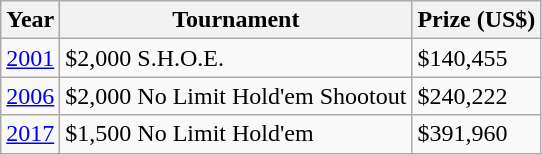<table class="wikitable">
<tr>
<th>Year</th>
<th>Tournament</th>
<th>Prize (US$)</th>
</tr>
<tr>
<td><a href='#'>2001</a></td>
<td>$2,000 S.H.O.E.</td>
<td>$140,455</td>
</tr>
<tr>
<td><a href='#'>2006</a></td>
<td>$2,000 No Limit Hold'em Shootout</td>
<td>$240,222</td>
</tr>
<tr>
<td><a href='#'>2017</a></td>
<td>$1,500 No Limit Hold'em</td>
<td>$391,960</td>
</tr>
</table>
